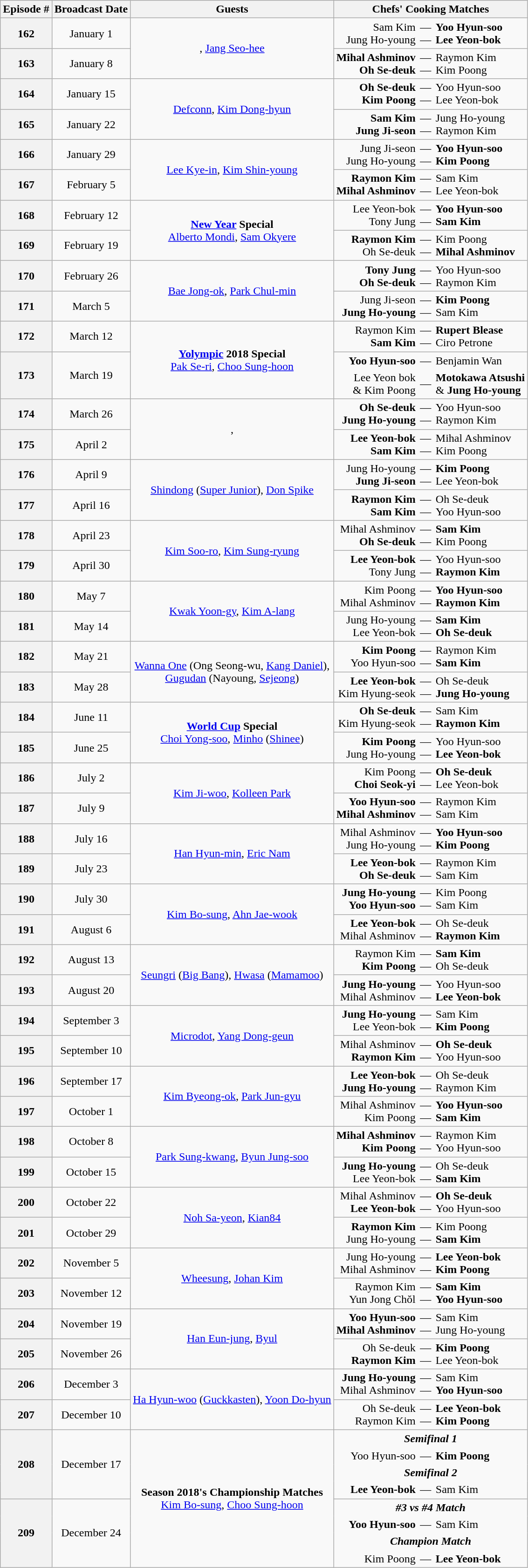<table class="wikitable" style="text-align:center;">
<tr>
<th>Episode #</th>
<th>Broadcast Date</th>
<th>Guests</th>
<th colspan=3>Chefs' Cooking Matches</th>
</tr>
<tr>
<th>162</th>
<td>January 1</td>
<td rowspan=2>, <a href='#'>Jang Seo-hee</a></td>
<td style="text-align:right; border-right:none;">Sam Kim<br>Jung Ho-young</td>
<td style="border-left:none; border-right:none;">—<br>—</td>
<td style="text-align:left; border-left:none;"><strong>Yoo Hyun-soo</strong><br><strong>Lee Yeon-bok</strong></td>
</tr>
<tr>
<th>163</th>
<td>January 8</td>
<td style="text-align:right; border-right:none;"><strong>Mihal Ashminov</strong><br><strong>Oh Se-deuk</strong></td>
<td style="border-left:none; border-right:none;">—<br>—</td>
<td style="text-align:left; border-left:none;">Raymon Kim<br>Kim Poong</td>
</tr>
<tr>
<th>164</th>
<td>January 15</td>
<td rowspan=2><a href='#'>Defconn</a>, <a href='#'>Kim Dong-hyun</a></td>
<td style="text-align:right; border-right:none;"><strong>Oh Se-deuk</strong><br><strong>Kim Poong</strong></td>
<td style="border-left:none; border-right:none;">—<br>—</td>
<td style="text-align:left; border-left:none;">Yoo Hyun-soo<br>Lee Yeon-bok</td>
</tr>
<tr>
<th>165</th>
<td>January 22</td>
<td style="text-align:right; border-right:none;"><strong>Sam Kim</strong><br><strong>Jung Ji-seon</strong></td>
<td style="border-left:none; border-right:none;">—<br>—</td>
<td style="text-align:left; border-left:none;">Jung Ho-young<br>Raymon Kim</td>
</tr>
<tr>
<th>166</th>
<td>January 29</td>
<td rowspan=2><a href='#'>Lee Kye-in</a>, <a href='#'>Kim Shin-young</a></td>
<td style="text-align:right; border-right:none;">Jung Ji-seon<br>Jung Ho-young</td>
<td style="border-left:none; border-right:none;">—<br>—</td>
<td style="text-align:left; border-left:none;"><strong>Yoo Hyun-soo</strong><br><strong>Kim Poong</strong></td>
</tr>
<tr>
<th>167</th>
<td>February 5</td>
<td style="text-align:right; border-right:none;"><strong>Raymon Kim</strong><br><strong>Mihal Ashminov</strong></td>
<td style="border-left:none; border-right:none;">—<br>—</td>
<td style="text-align:left; border-left:none;">Sam Kim<br>Lee Yeon-bok</td>
</tr>
<tr>
<th>168</th>
<td>February 12</td>
<td rowspan=2><strong><a href='#'>New Year</a> Special</strong><br><a href='#'>Alberto Mondi</a>, <a href='#'>Sam Okyere</a></td>
<td style="text-align:right; border-right:none;">Lee Yeon-bok<br>Tony Jung</td>
<td style="border-left:none; border-right:none;">—<br>—</td>
<td style="text-align:left; border-left:none;"><strong>Yoo Hyun-soo</strong><br><strong>Sam Kim</strong></td>
</tr>
<tr>
<th>169</th>
<td>February 19</td>
<td style="text-align:right; border-right:none;"><strong>Raymon Kim</strong><br>Oh Se-deuk</td>
<td style="border-left:none; border-right:none;">—<br>—</td>
<td style="text-align:left; border-left:none;">Kim Poong<br><strong>Mihal Ashminov</strong></td>
</tr>
<tr>
<th>170</th>
<td>February 26</td>
<td rowspan=2><a href='#'>Bae Jong-ok</a>, <a href='#'>Park Chul-min</a></td>
<td style="text-align:right; border-right:none;"><strong>Tony Jung</strong><br><strong>Oh Se-deuk</strong></td>
<td style="border-left:none; border-right:none;">—<br>—</td>
<td style="text-align:left; border-left:none;">Yoo Hyun-soo<br>Raymon Kim</td>
</tr>
<tr>
<th>171</th>
<td>March 5</td>
<td style="text-align:right; border-right:none;">Jung Ji-seon<br><strong>Jung Ho-young</strong></td>
<td style="border-left:none; border-right:none;">—<br>—</td>
<td style="text-align:left; border-left:none;"><strong>Kim Poong</strong><br>Sam Kim</td>
</tr>
<tr>
<th>172</th>
<td>March 12</td>
<td rowspan=3><strong><a href='#'>Yo</a><a href='#'>lympic</a> 2018 Special</strong><br><a href='#'>Pak Se-ri</a>, <a href='#'>Choo Sung-hoon</a></td>
<td style="text-align:right; border-right:none;">Raymon Kim<br><strong>Sam Kim</strong></td>
<td style="border-left:none; border-right:none;">—<br>—</td>
<td style="text-align:left; border-left:none;"><strong>Rupert Blease</strong><br>Ciro Petrone</td>
</tr>
<tr>
<th rowspan=2>173</th>
<td rowspan=2>March 19</td>
<td style="text-align:right; border-right:none; border-bottom:none;"><strong>Yoo Hyun-soo</strong></td>
<td style="border-left:none; border-right:none; border-bottom:none;">—</td>
<td style="text-align:left; border-left:none; border-bottom:none;">Benjamin Wan</td>
</tr>
<tr>
<td style="text-align:right; border-right:none; border-top:none;">Lee Yeon bok<br>& Kim Poong</td>
<td style="border-left:none; border-right:none; border-top:none;">—</td>
<td style="text-align:left; border-left:none; border-top:none;"><strong>Motokawa Atsushi</strong><br>& <strong>Jung Ho-young</strong></td>
</tr>
<tr>
<th>174</th>
<td>March 26</td>
<td rowspan=2>, </td>
<td style="text-align:right; border-right:none;"><strong>Oh Se-deuk</strong><br><strong>Jung Ho-young</strong></td>
<td style="border-left:none; border-right:none;">—<br>—</td>
<td style="text-align:left; border-left:none;">Yoo Hyun-soo<br>Raymon Kim</td>
</tr>
<tr>
<th>175</th>
<td>April 2</td>
<td style="text-align:right; border-right:none;"><strong>Lee Yeon-bok</strong><br><strong>Sam Kim</strong></td>
<td style="border-left:none; border-right:none;">—<br>—</td>
<td style="text-align:left; border-left:none;">Mihal Ashminov<br>Kim Poong</td>
</tr>
<tr>
<th>176</th>
<td>April 9</td>
<td rowspan=2><a href='#'>Shindong</a> (<a href='#'>Super Junior</a>), <a href='#'>Don Spike</a></td>
<td style="text-align:right; border-right:none;">Jung Ho-young<br><strong>Jung Ji-seon</strong></td>
<td style="border-left:none; border-right:none;">—<br>—</td>
<td style="text-align:left; border-left:none;"><strong>Kim Poong</strong><br>Lee Yeon-bok</td>
</tr>
<tr>
<th>177</th>
<td>April 16</td>
<td style="text-align:right; border-right:none;"><strong>Raymon Kim</strong><br><strong>Sam Kim</strong></td>
<td style="border-left:none; border-right:none;">—<br>—</td>
<td style="text-align:left; border-left:none;">Oh Se-deuk<br>Yoo Hyun-soo</td>
</tr>
<tr>
<th>178</th>
<td>April 23</td>
<td rowspan=2><a href='#'>Kim Soo-ro</a>, <a href='#'>Kim Sung-ryung</a></td>
<td style="text-align:right; border-right:none;">Mihal Ashminov<br><strong>Oh Se-deuk</strong></td>
<td style="border-left:none; border-right:none;">—<br>—</td>
<td style="text-align:left; border-left:none;"><strong>Sam Kim</strong><br>Kim Poong</td>
</tr>
<tr>
<th>179</th>
<td>April 30</td>
<td style="text-align:right; border-right:none;"><strong>Lee Yeon-bok</strong><br>Tony Jung</td>
<td style="border-left:none; border-right:none;">—<br>—</td>
<td style="text-align:left; border-left:none;">Yoo Hyun-soo<br><strong>Raymon Kim</strong></td>
</tr>
<tr>
<th>180</th>
<td>May 7</td>
<td rowspan=2><a href='#'>Kwak Yoon-gy</a>, <a href='#'>Kim A-lang</a></td>
<td style="text-align:right; border-right:none;">Kim Poong<br>Mihal Ashminov</td>
<td style="border-left:none; border-right:none;">—<br>—</td>
<td style="text-align:left; border-left:none;"><strong>Yoo Hyun-soo</strong><br><strong>Raymon Kim</strong></td>
</tr>
<tr>
<th>181</th>
<td>May 14</td>
<td style="text-align:right; border-right:none;">Jung Ho-young<br>Lee Yeon-bok</td>
<td style="border-left:none; border-right:none;">—<br>—</td>
<td style="text-align:left; border-left:none;"><strong>Sam Kim</strong><br><strong>Oh Se-deuk</strong></td>
</tr>
<tr>
<th>182</th>
<td>May 21</td>
<td rowspan=2><a href='#'>Wanna One</a> (Ong Seong-wu, <a href='#'>Kang Daniel</a>),<br><a href='#'>Gugudan</a> (Nayoung, <a href='#'>Sejeong</a>)</td>
<td style="text-align:right; border-right:none;"><strong>Kim Poong</strong><br>Yoo Hyun-soo</td>
<td style="border-left:none; border-right:none;">—<br>—</td>
<td style="text-align:left; border-left:none;">Raymon Kim<br><strong>Sam Kim</strong></td>
</tr>
<tr>
<th>183</th>
<td>May 28</td>
<td style="text-align:right; border-right:none;"><strong>Lee Yeon-bok</strong><br>Kim Hyung-seok</td>
<td style="border-left:none; border-right:none;">—<br>—</td>
<td style="text-align:left; border-left:none;">Oh Se-deuk<br><strong>Jung Ho-young</strong></td>
</tr>
<tr>
<th>184</th>
<td>June 11</td>
<td rowspan=2><strong><a href='#'>World Cup</a> Special</strong><br><a href='#'>Choi Yong-soo</a>, <a href='#'>Minho</a> (<a href='#'>Shinee</a>)</td>
<td style="text-align:right; border-right:none;"><strong>Oh Se-deuk</strong><br>Kim Hyung-seok</td>
<td style="border-left:none; border-right:none;">—<br>—</td>
<td style="text-align:left; border-left:none;">Sam Kim<br><strong>Raymon Kim</strong></td>
</tr>
<tr>
<th>185</th>
<td>June 25</td>
<td style="text-align:right; border-right:none;"><strong>Kim Poong</strong><br>Jung Ho-young</td>
<td style="border-left:none; border-right:none;">—<br>—</td>
<td style="text-align:left; border-left:none;">Yoo Hyun-soo<br><strong>Lee Yeon-bok</strong></td>
</tr>
<tr>
<th>186</th>
<td>July 2</td>
<td rowspan=2><a href='#'>Kim Ji-woo</a>, <a href='#'>Kolleen Park</a></td>
<td style="text-align:right; border-right:none;">Kim Poong<br><strong>Choi Seok-yi</strong></td>
<td style="border-left:none; border-right:none;">—<br>—</td>
<td style="text-align:left; border-left:none;"><strong>Oh Se-deuk</strong><br>Lee Yeon-bok</td>
</tr>
<tr>
<th>187</th>
<td>July 9</td>
<td style="text-align:right; border-right:none;"><strong>Yoo Hyun-soo</strong><br><strong>Mihal Ashminov</strong></td>
<td style="border-left:none; border-right:none;">—<br>—</td>
<td style="text-align:left; border-left:none;">Raymon Kim<br>Sam Kim</td>
</tr>
<tr>
<th>188</th>
<td>July 16</td>
<td rowspan=2><a href='#'>Han Hyun-min</a>, <a href='#'>Eric Nam</a></td>
<td style="text-align:right; border-right:none;">Mihal Ashminov<br>Jung Ho-young</td>
<td style="border-left:none; border-right:none;">—<br>—</td>
<td style="text-align:left; border-left:none;"><strong>Yoo Hyun-soo</strong><br><strong>Kim Poong</strong></td>
</tr>
<tr>
<th>189</th>
<td>July 23</td>
<td style="text-align:right; border-right:none;"><strong>Lee Yeon-bok</strong><br><strong>Oh Se-deuk</strong></td>
<td style="border-left:none; border-right:none;">—<br>—</td>
<td style="text-align:left; border-left:none;">Raymon Kim<br>Sam Kim</td>
</tr>
<tr>
<th>190</th>
<td>July 30</td>
<td rowspan=2><a href='#'>Kim Bo-sung</a>, <a href='#'>Ahn Jae-wook</a></td>
<td style="text-align:right; border-right:none;"><strong>Jung Ho-young</strong><br><strong>Yoo Hyun-soo</strong></td>
<td style="border-left:none; border-right:none;">—<br>—</td>
<td style="text-align:left; border-left:none;">Kim Poong<br>Sam Kim</td>
</tr>
<tr>
<th>191</th>
<td>August 6</td>
<td style="text-align:right; border-right:none;"><strong>Lee Yeon-bok</strong><br>Mihal Ashminov</td>
<td style="border-left:none; border-right:none;">—<br>—</td>
<td style="text-align:left; border-left:none;">Oh Se-deuk<br><strong>Raymon Kim</strong></td>
</tr>
<tr>
<th>192</th>
<td>August 13</td>
<td rowspan=2><a href='#'>Seungri</a> (<a href='#'>Big Bang</a>), <a href='#'>Hwasa</a> (<a href='#'>Mamamoo</a>)</td>
<td style="text-align:right; border-right:none;">Raymon Kim<br><strong>Kim Poong</strong></td>
<td style="border-left:none; border-right:none;">—<br>—</td>
<td style="text-align:left; border-left:none;"><strong>Sam Kim</strong><br>Oh Se-deuk</td>
</tr>
<tr>
<th>193</th>
<td>August 20</td>
<td style="text-align:right; border-right:none;"><strong>Jung Ho-young</strong><br>Mihal Ashminov</td>
<td style="border-left:none; border-right:none;">—<br>—</td>
<td style="text-align:left; border-left:none;">Yoo Hyun-soo<br><strong>Lee Yeon-bok</strong></td>
</tr>
<tr>
<th>194</th>
<td>September 3</td>
<td rowspan=2><a href='#'>Microdot</a>, <a href='#'>Yang Dong-geun</a></td>
<td style="text-align:right; border-right:none;"><strong>Jung Ho-young</strong><br>Lee Yeon-bok</td>
<td style="border-left:none; border-right:none;">—<br>—</td>
<td style="text-align:left; border-left:none;">Sam Kim<br><strong>Kim Poong</strong></td>
</tr>
<tr>
<th>195</th>
<td>September 10</td>
<td style="text-align:right; border-right:none;">Mihal Ashminov<br><strong>Raymon Kim</strong></td>
<td style="border-left:none; border-right:none;">—<br>—</td>
<td style="text-align:left; border-left:none;"><strong>Oh Se-deuk</strong><br>Yoo Hyun-soo</td>
</tr>
<tr>
<th>196</th>
<td>September 17</td>
<td rowspan=2><a href='#'>Kim Byeong-ok</a>, <a href='#'>Park Jun-gyu</a></td>
<td style="text-align:right; border-right:none;"><strong>Lee Yeon-bok</strong><br><strong>Jung Ho-young</strong></td>
<td style="border-left:none; border-right:none;">—<br>—</td>
<td style="text-align:left; border-left:none;">Oh Se-deuk<br>Raymon Kim</td>
</tr>
<tr>
<th>197</th>
<td>October 1</td>
<td style="text-align:right; border-right:none;">Mihal Ashminov<br>Kim Poong</td>
<td style="border-left:none; border-right:none;">—<br>—</td>
<td style="text-align:left; border-left:none;"><strong>Yoo Hyun-soo</strong><br><strong>Sam Kim</strong></td>
</tr>
<tr>
<th>198</th>
<td>October 8</td>
<td rowspan=2><a href='#'>Park Sung-kwang</a>, <a href='#'>Byun Jung-soo</a></td>
<td style="text-align:right; border-right:none;"><strong>Mihal Ashminov</strong><br><strong>Kim Poong</strong></td>
<td style="border-left:none; border-right:none;">—<br>—</td>
<td style="text-align:left; border-left:none;">Raymon Kim<br>Yoo Hyun-soo</td>
</tr>
<tr>
<th>199</th>
<td>October 15</td>
<td style="text-align:right; border-right:none;"><strong>Jung Ho-young</strong><br>Lee Yeon-bok</td>
<td style="border-left:none; border-right:none;">—<br>—</td>
<td style="text-align:left; border-left:none;">Oh Se-deuk<br><strong>Sam Kim</strong></td>
</tr>
<tr>
<th>200</th>
<td>October 22</td>
<td rowspan=2><a href='#'>Noh Sa-yeon</a>, <a href='#'>Kian84</a></td>
<td style="text-align:right; border-right:none;">Mihal Ashminov<br><strong>Lee Yeon-bok</strong></td>
<td style="border-left:none; border-right:none;">—<br>—</td>
<td style="text-align:left; border-left:none;"><strong>Oh Se-deuk</strong><br>Yoo Hyun-soo</td>
</tr>
<tr>
<th>201</th>
<td>October 29</td>
<td style="text-align:right; border-right:none;"><strong>Raymon Kim</strong><br>Jung Ho-young</td>
<td style="border-left:none; border-right:none;">—<br>—</td>
<td style="text-align:left; border-left:none;">Kim Poong<br><strong>Sam Kim</strong></td>
</tr>
<tr>
<th>202</th>
<td>November 5</td>
<td rowspan=2><a href='#'>Wheesung</a>, <a href='#'>Johan Kim</a></td>
<td style="text-align:right; border-right:none;">Jung Ho-young<br>Mihal Ashminov</td>
<td style="border-left:none; border-right:none;">—<br>—</td>
<td style="text-align:left; border-left:none;"><strong>Lee Yeon-bok</strong><br><strong>Kim Poong</strong></td>
</tr>
<tr>
<th>203</th>
<td>November 12</td>
<td style="text-align:right; border-right:none;">Raymon Kim<br>Yun Jong Chŏl</td>
<td style="border-left:none; border-right:none;">—<br>—</td>
<td style="text-align:left; border-left:none;"><strong>Sam Kim</strong><br><strong>Yoo Hyun-soo</strong></td>
</tr>
<tr>
<th>204</th>
<td>November 19</td>
<td rowspan=2><a href='#'>Han Eun-jung</a>, <a href='#'>Byul</a></td>
<td style="text-align:right; border-right:none;"><strong>Yoo Hyun-soo</strong><br><strong>Mihal Ashminov</strong></td>
<td style="border-left:none; border-right:none;">—<br>—</td>
<td style="text-align:left; border-left:none;">Sam Kim<br>Jung Ho-young</td>
</tr>
<tr>
<th>205</th>
<td>November 26</td>
<td style="text-align:right; border-right:none;">Oh Se-deuk<br><strong>Raymon Kim</strong></td>
<td style="border-left:none; border-right:none;">—<br>—</td>
<td style="text-align:left; border-left:none;"><strong>Kim Poong</strong><br>Lee Yeon-bok</td>
</tr>
<tr>
<th>206</th>
<td>December 3</td>
<td rowspan=2><a href='#'>Ha Hyun-woo</a> (<a href='#'>Guckkasten</a>), <a href='#'>Yoon Do-hyun</a></td>
<td style="text-align:right; border-right:none;"><strong>Jung Ho-young</strong><br>Mihal Ashminov</td>
<td style="border-left:none; border-right:none;">—<br>—</td>
<td style="text-align:left; border-left:none;">Sam Kim<br><strong>Yoo Hyun-soo</strong></td>
</tr>
<tr>
<th>207</th>
<td>December 10</td>
<td style="text-align:right; border-right:none;">Oh Se-deuk<br>Raymon Kim</td>
<td style="border-left:none; border-right:none;">—<br>—</td>
<td style="text-align:left; border-left:none;"><strong>Lee Yeon-bok</strong><br><strong>Kim Poong</strong></td>
</tr>
<tr>
<th rowspan=4>208</th>
<td rowspan=4>December 17</td>
<td rowspan=8><strong>Season 2018's Championship Matches</strong><br><a href='#'>Kim Bo-sung</a>, <a href='#'>Choo Sung-hoon</a></td>
<td style="border-bottom:none;" colspan="3"><strong><em>Semifinal 1</em></strong></td>
</tr>
<tr>
<td style="text-align:right; border-right:none; border-top:none; border-bottom:none;">Yoo Hyun-soo</td>
<td style="border-left:none; border-right:none; border-top:none; border-bottom:none;">—</td>
<td style="text-align:left; border-left:none; border-top:none; border-bottom:none;"><strong>Kim Poong</strong></td>
</tr>
<tr>
<td style="border-top:none; border-bottom:none;" colspan="3"><strong><em>Semifinal 2</em></strong></td>
</tr>
<tr>
<td style="text-align:right; border-right:none; border-top:none;"><strong>Lee Yeon-bok</strong></td>
<td style="border-left:none; border-right:none; border-top:none;">—</td>
<td style="text-align:left; border-left:none; border-top:none;">Sam Kim</td>
</tr>
<tr>
<th rowspan=4>209</th>
<td rowspan=4>December 24</td>
<td style="border-bottom:none;" colspan="3"><strong><em>#3 vs #4 Match</em></strong></td>
</tr>
<tr>
<td style="text-align:right; border-right:none; border-top:none; border-bottom:none;"><strong>Yoo Hyun-soo</strong></td>
<td style="border-left:none; border-right:none; border-top:none; border-bottom:none;">—</td>
<td style="text-align:left; border-left:none; border-top:none; border-bottom:none;">Sam Kim</td>
</tr>
<tr>
<td style="border-top:none; border-bottom:none;" colspan="3"><strong><em>Champion Match</em></strong></td>
</tr>
<tr>
<td style="text-align:right; border-right:none; border-top:none;">Kim Poong</td>
<td style="border-left:none; border-right:none; border-top:none;">—</td>
<td style="text-align:left; border-left:none; border-top:none;"><strong>Lee Yeon-bok</strong></td>
</tr>
</table>
